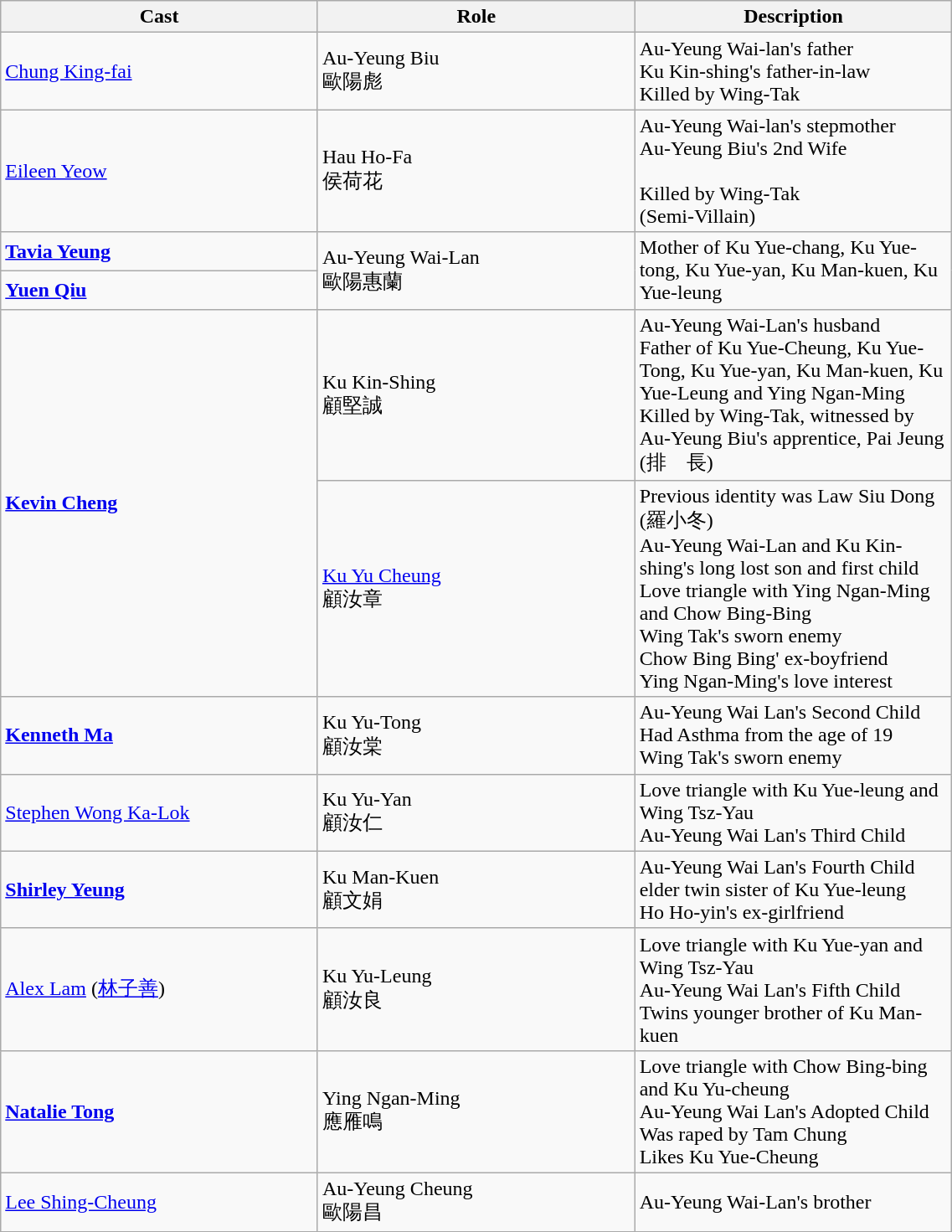<table class="wikitable" width="60%">
<tr>
<th style="width:15%">Cast</th>
<th style="width:15%">Role</th>
<th style="width:15%">Description</th>
</tr>
<tr>
<td><a href='#'>Chung King-fai</a></td>
<td>Au-Yeung Biu<br>歐陽彪</td>
<td>Au-Yeung Wai-lan's father <br> Ku Kin-shing's father-in-law <br> Killed by Wing-Tak</td>
</tr>
<tr>
<td><a href='#'>Eileen Yeow</a></td>
<td>Hau Ho-Fa<br>侯荷花</td>
<td>Au-Yeung Wai-lan's stepmother <br> Au-Yeung Biu's 2nd Wife <br><br>Killed by Wing-Tak <br>(Semi-Villain)</td>
</tr>
<tr>
<td><strong><a href='#'>Tavia Yeung</a></strong></td>
<td rowspan="2">Au-Yeung Wai-Lan<br>歐陽惠蘭</td>
<td rowspan="2">Mother of Ku Yue-chang, Ku Yue-tong, Ku Yue-yan, Ku Man-kuen, Ku Yue-leung</td>
</tr>
<tr>
<td><strong><a href='#'>Yuen Qiu</a></strong></td>
</tr>
<tr>
<td rowspan="2"><strong><a href='#'>Kevin Cheng</a></strong></td>
<td>Ku Kin-Shing<br>顧堅誠</td>
<td>Au-Yeung Wai-Lan's husband <br> Father of Ku Yue-Cheung, Ku Yue-Tong, Ku Yue-yan, Ku Man-kuen, Ku Yue-Leung and Ying Ngan-Ming <br> Killed by Wing-Tak, witnessed by Au-Yeung Biu's apprentice, Pai Jeung (排　長)</td>
</tr>
<tr>
<td><a href='#'>Ku Yu Cheung</a> <br>顧汝章</td>
<td>Previous identity was Law Siu Dong (羅小冬) <br> Au-Yeung Wai-Lan and Ku Kin-shing's long lost son and first child <br> Love triangle with Ying Ngan-Ming and Chow Bing-Bing <br> Wing Tak's sworn enemy <br> Chow Bing Bing' ex-boyfriend<br>Ying Ngan-Ming's love interest</td>
</tr>
<tr>
<td><strong><a href='#'>Kenneth Ma</a></strong></td>
<td>Ku Yu-Tong<br>顧汝棠</td>
<td>Au-Yeung Wai Lan's Second Child <br> Had Asthma from the age of 19 <br> Wing Tak's sworn enemy</td>
</tr>
<tr>
<td><a href='#'>Stephen Wong Ka-Lok</a></td>
<td>Ku Yu-Yan<br>顧汝仁</td>
<td>Love triangle with Ku Yue-leung and Wing Tsz-Yau <br> Au-Yeung Wai Lan's Third Child</td>
</tr>
<tr>
<td><strong><a href='#'>Shirley Yeung</a></strong></td>
<td>Ku Man-Kuen<br>顧文娟</td>
<td>Au-Yeung Wai Lan's Fourth Child <br> elder twin sister of Ku Yue-leung <br> Ho Ho-yin's ex-girlfriend</td>
</tr>
<tr>
<td><a href='#'>Alex Lam</a> (<a href='#'>林子善</a>)</td>
<td>Ku Yu-Leung<br>顧汝良</td>
<td>Love triangle with Ku Yue-yan and Wing Tsz-Yau <br> Au-Yeung Wai Lan's Fifth Child <br> Twins younger brother of Ku Man-kuen</td>
</tr>
<tr>
<td><strong><a href='#'>Natalie Tong</a></strong></td>
<td>Ying Ngan-Ming<br>應雁鳴</td>
<td>Love triangle with Chow Bing-bing and Ku Yu-cheung <br> Au-Yeung Wai Lan's Adopted Child <br> Was raped by Tam Chung <br> Likes Ku Yue-Cheung</td>
</tr>
<tr>
<td><a href='#'>Lee Shing-Cheung</a></td>
<td>Au-Yeung Cheung<br>歐陽昌</td>
<td>Au-Yeung Wai-Lan's brother</td>
</tr>
<tr>
</tr>
</table>
